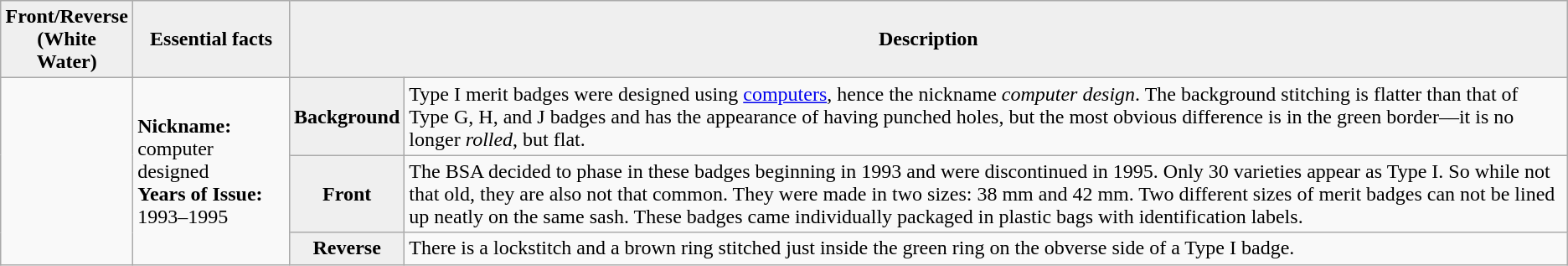<table class="wikitable">
<tr>
<th style="background:#efefef;">Front/Reverse<br>(White Water)</th>
<th style="background:#efefef;">Essential facts</th>
<th style="background:#efefef;" colspan=2>Description</th>
</tr>
<tr>
<td rowspan=3></td>
<td rowspan=3><strong>Nickname:</strong> computer designed <br> <strong>Years of Issue:</strong> <br>1993–1995</td>
<th style="background:#efefef;">Background</th>
<td>Type I merit badges were designed using <a href='#'>computers</a>, hence the nickname <em>computer design</em>. The background stitching is flatter than that of Type G, H, and J badges and has the appearance of having punched holes, but the most obvious difference is in the green border––it is no longer <em>rolled</em>, but flat.</td>
</tr>
<tr>
<th style="background:#efefef;">Front</th>
<td>The BSA decided to phase in these badges beginning in 1993 and were discontinued in 1995. Only 30 varieties appear as Type I. So while not that old, they are also not that common. They were made in two sizes: 38 mm and 42 mm. Two different sizes of merit badges can not be lined up neatly on the same sash. These badges came individually packaged in plastic bags with identification labels.</td>
</tr>
<tr>
<th style="background:#efefef;">Reverse</th>
<td>There is a lockstitch and a brown ring stitched just inside the green ring on the obverse side of a Type I badge.</td>
</tr>
</table>
